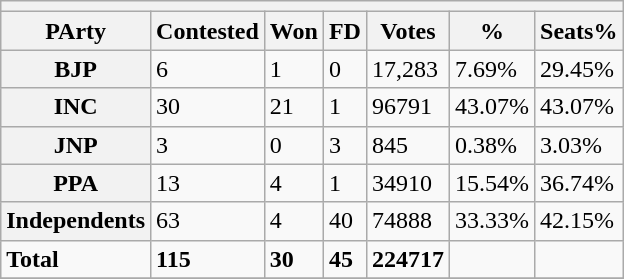<table class="wikitable">
<tr>
<th colspan=7></th>
</tr>
<tr>
<th>PArty </th>
<th>Contested</th>
<th>Won</th>
<th>FD</th>
<th>Votes</th>
<th>%</th>
<th>Seats%</th>
</tr>
<tr>
<th>BJP</th>
<td>6</td>
<td>1</td>
<td>0</td>
<td>17,283</td>
<td>7.69%</td>
<td>29.45%</td>
</tr>
<tr>
<th>INC</th>
<td>30</td>
<td>21</td>
<td>1</td>
<td>96791</td>
<td>43.07%</td>
<td>43.07%</td>
</tr>
<tr>
<th>JNP</th>
<td>3</td>
<td>0</td>
<td>3</td>
<td>845</td>
<td>0.38%</td>
<td>3.03%</td>
</tr>
<tr>
<th>PPA</th>
<td>13</td>
<td>4</td>
<td>1</td>
<td>34910</td>
<td>15.54%</td>
<td>36.74%</td>
</tr>
<tr>
<th>Independents</th>
<td>63</td>
<td>4</td>
<td>40</td>
<td>74888</td>
<td>33.33%</td>
<td>42.15%</td>
</tr>
<tr>
<td><strong>Total</strong></td>
<td><strong>115</strong></td>
<td><strong>30</strong></td>
<td><strong>45</strong></td>
<td><strong>224717</strong></td>
<td></td>
<td></td>
</tr>
<tr>
</tr>
</table>
